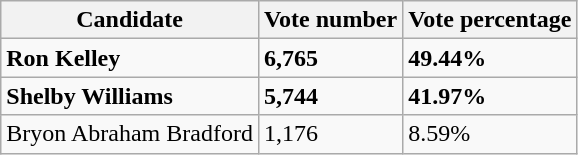<table class="wikitable">
<tr>
<th>Candidate</th>
<th>Vote number</th>
<th>Vote percentage</th>
</tr>
<tr>
<td><strong>Ron Kelley</strong></td>
<td><strong>6,765</strong></td>
<td><strong>49.44%</strong></td>
</tr>
<tr>
<td><strong>Shelby Williams</strong></td>
<td><strong>5,744</strong></td>
<td><strong>41.97%</strong></td>
</tr>
<tr>
<td>Bryon Abraham Bradford</td>
<td>1,176</td>
<td>8.59%</td>
</tr>
</table>
